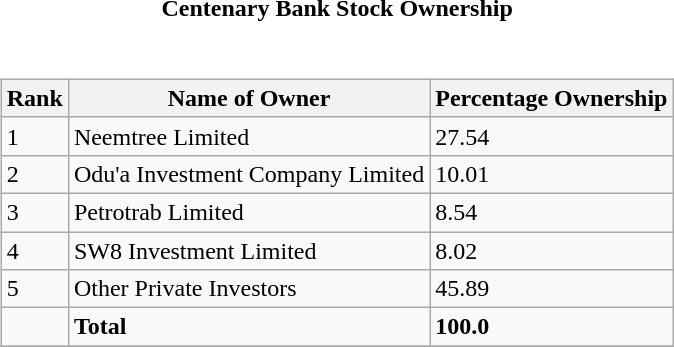<table style="font-size:100%;">
<tr>
<td width="100%" align="center"><strong>Centenary Bank Stock Ownership</strong></td>
</tr>
<tr valign="top">
<td><br><table class="wikitable sortable" style="margin-left:auto;margin-right:auto">
<tr>
<th style="width:2em;">Rank</th>
<th>Name of Owner</th>
<th>Percentage Ownership</th>
</tr>
<tr>
<td>1</td>
<td>Neemtree Limited</td>
<td>27.54</td>
</tr>
<tr>
<td>2</td>
<td>Odu'a Investment Company Limited</td>
<td>10.01</td>
</tr>
<tr>
<td>3</td>
<td>Petrotrab Limited</td>
<td>8.54</td>
</tr>
<tr>
<td>4</td>
<td>SW8 Investment Limited</td>
<td>8.02</td>
</tr>
<tr>
<td>5</td>
<td>Other Private Investors</td>
<td>45.89</td>
</tr>
<tr>
<td></td>
<td><strong>Total</strong></td>
<td><strong>100.0</strong></td>
</tr>
<tr>
</tr>
</table>
</td>
</tr>
</table>
